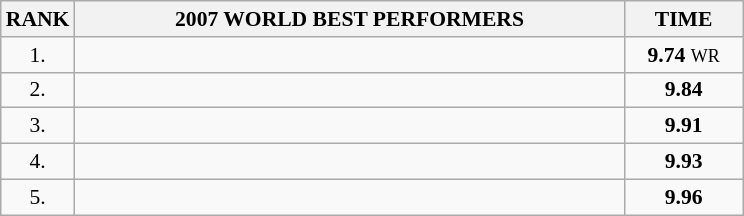<table class="wikitable" style="border-collapse: collapse; font-size: 90%;">
<tr>
<th>RANK</th>
<th align="center" style="width: 25em">2007 WORLD BEST PERFORMERS</th>
<th align="center" style="width: 5em">TIME</th>
</tr>
<tr>
<td align="center">1.</td>
<td></td>
<td align="center"><strong>9.74</strong> <small>WR</small></td>
</tr>
<tr>
<td align="center">2.</td>
<td></td>
<td align="center"><strong>9.84</strong></td>
</tr>
<tr>
<td align="center">3.</td>
<td></td>
<td align="center"><strong>9.91</strong></td>
</tr>
<tr>
<td align="center">4.</td>
<td></td>
<td align="center"><strong>9.93</strong></td>
</tr>
<tr>
<td align="center">5.</td>
<td></td>
<td align="center"><strong>9.96</strong></td>
</tr>
</table>
